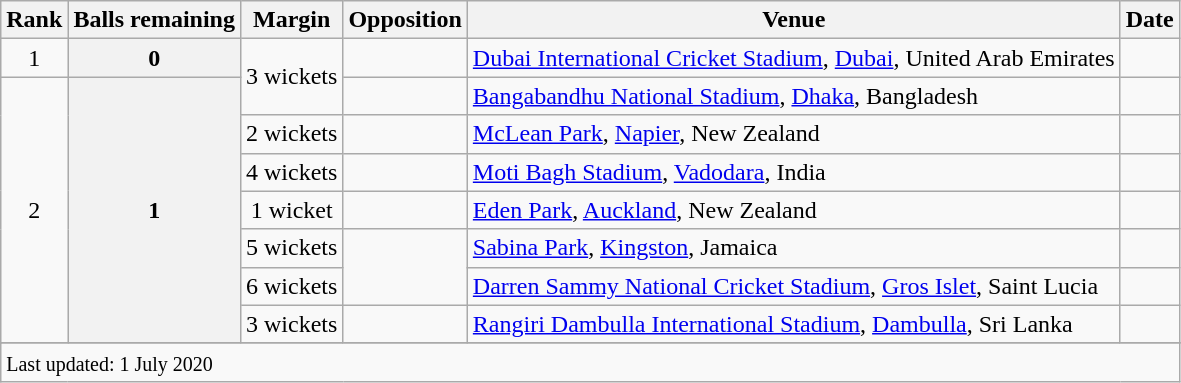<table class="wikitable sortable">
<tr>
<th scope=col>Rank</th>
<th scope=col>Balls remaining</th>
<th scope=col>Margin</th>
<th scope=col>Opposition</th>
<th scope=col>Venue</th>
<th scope=col>Date</th>
</tr>
<tr>
<td align=center>1</td>
<th scope=row style=text-align:center;>0</th>
<td scope=row style=text-align:center; rowspan=2>3 wickets</td>
<td></td>
<td><a href='#'>Dubai International Cricket Stadium</a>, <a href='#'>Dubai</a>, United Arab Emirates</td>
<td></td>
</tr>
<tr>
<td align=center rowspan=7>2</td>
<th scope=row style=text-align:center; rowspan=7>1</th>
<td></td>
<td><a href='#'>Bangabandhu National Stadium</a>, <a href='#'>Dhaka</a>, Bangladesh</td>
<td></td>
</tr>
<tr>
<td scope=row style=text-align:center;>2 wickets</td>
<td></td>
<td><a href='#'>McLean Park</a>, <a href='#'>Napier</a>, New Zealand</td>
<td></td>
</tr>
<tr>
<td scope=row style=text-align:center;>4 wickets</td>
<td></td>
<td><a href='#'>Moti Bagh Stadium</a>, <a href='#'>Vadodara</a>, India</td>
<td></td>
</tr>
<tr>
<td scope=row style=text-align:center;>1 wicket</td>
<td></td>
<td><a href='#'>Eden Park</a>, <a href='#'>Auckland</a>, New Zealand</td>
<td></td>
</tr>
<tr>
<td scope=row style=text-align:center;>5 wickets</td>
<td rowspan=2></td>
<td><a href='#'>Sabina Park</a>, <a href='#'>Kingston</a>, Jamaica</td>
<td></td>
</tr>
<tr>
<td scope=row style=text-align:center;>6 wickets</td>
<td><a href='#'>Darren Sammy National Cricket Stadium</a>, <a href='#'>Gros Islet</a>, Saint Lucia</td>
<td></td>
</tr>
<tr>
<td scope=row style=text-align:center;>3 wickets</td>
<td></td>
<td><a href='#'>Rangiri Dambulla International Stadium</a>, <a href='#'>Dambulla</a>, Sri Lanka</td>
<td></td>
</tr>
<tr>
</tr>
<tr class=sortbottom>
<td colspan=6><small>Last updated: 1 July 2020</small></td>
</tr>
</table>
